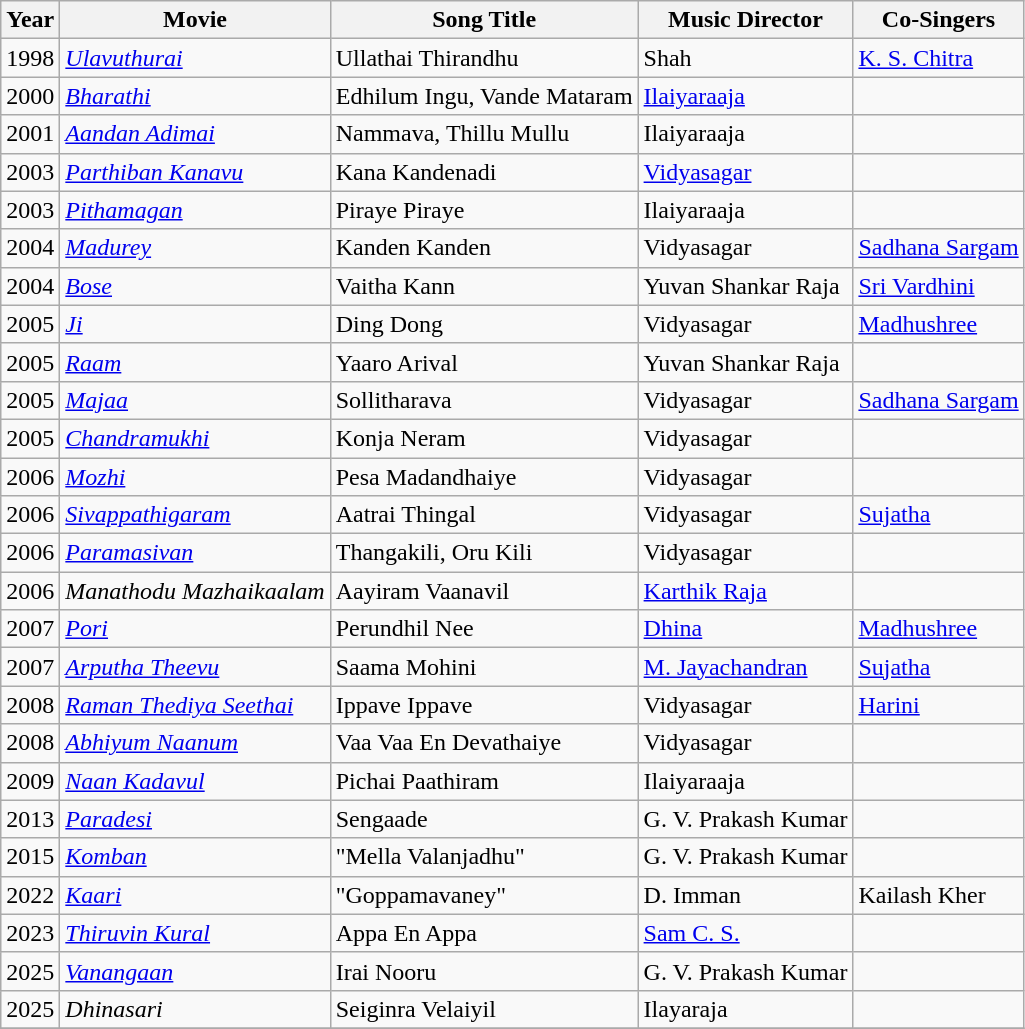<table class="wikitable sortable">
<tr>
<th>Year</th>
<th>Movie</th>
<th>Song Title</th>
<th>Music Director</th>
<th>Co-Singers</th>
</tr>
<tr>
<td>1998</td>
<td><em><a href='#'>Ulavuthurai</a></em></td>
<td>Ullathai Thirandhu</td>
<td>Shah</td>
<td><a href='#'>K. S. Chitra</a></td>
</tr>
<tr>
<td>2000</td>
<td><em><a href='#'>Bharathi</a></em></td>
<td>Edhilum Ingu, Vande Mataram</td>
<td><a href='#'>Ilaiyaraaja</a></td>
<td></td>
</tr>
<tr>
<td>2001</td>
<td><em><a href='#'>Aandan Adimai</a></em></td>
<td>Nammava, Thillu Mullu</td>
<td>Ilaiyaraaja</td>
<td></td>
</tr>
<tr>
<td>2003</td>
<td><em><a href='#'>Parthiban Kanavu</a></em></td>
<td>Kana Kandenadi</td>
<td><a href='#'>Vidyasagar</a></td>
<td></td>
</tr>
<tr>
<td>2003</td>
<td><em><a href='#'>Pithamagan</a></em></td>
<td>Piraye Piraye</td>
<td>Ilaiyaraaja</td>
<td></td>
</tr>
<tr>
<td>2004</td>
<td><em><a href='#'>Madurey</a></em></td>
<td>Kanden Kanden</td>
<td>Vidyasagar</td>
<td><a href='#'>Sadhana Sargam</a></td>
</tr>
<tr>
<td>2004</td>
<td><em><a href='#'>Bose</a></em></td>
<td>Vaitha Kann</td>
<td>Yuvan Shankar Raja</td>
<td><a href='#'>Sri Vardhini</a></td>
</tr>
<tr>
<td>2005</td>
<td><em><a href='#'>Ji</a></em></td>
<td>Ding Dong</td>
<td>Vidyasagar</td>
<td><a href='#'>Madhushree</a></td>
</tr>
<tr>
<td>2005</td>
<td><em><a href='#'>Raam</a></em></td>
<td>Yaaro Arival</td>
<td>Yuvan Shankar Raja</td>
<td></td>
</tr>
<tr>
<td>2005</td>
<td><em><a href='#'>Majaa</a></em></td>
<td>Sollitharava</td>
<td>Vidyasagar</td>
<td><a href='#'>Sadhana Sargam</a></td>
</tr>
<tr>
<td>2005</td>
<td><em><a href='#'>Chandramukhi</a></em></td>
<td>Konja Neram</td>
<td>Vidyasagar</td>
<td></td>
</tr>
<tr>
<td>2006</td>
<td><em><a href='#'>Mozhi</a></em></td>
<td>Pesa Madandhaiye</td>
<td>Vidyasagar</td>
<td></td>
</tr>
<tr>
<td>2006</td>
<td><em><a href='#'>Sivappathigaram</a></em></td>
<td>Aatrai Thingal</td>
<td>Vidyasagar</td>
<td><a href='#'>Sujatha</a></td>
</tr>
<tr>
<td>2006</td>
<td><em><a href='#'>Paramasivan</a></em></td>
<td>Thangakili, Oru Kili</td>
<td>Vidyasagar</td>
<td></td>
</tr>
<tr>
<td>2006</td>
<td><em>Manathodu Mazhaikaalam</em></td>
<td>Aayiram Vaanavil</td>
<td><a href='#'>Karthik Raja</a></td>
<td></td>
</tr>
<tr>
<td>2007</td>
<td><em><a href='#'>Pori</a></em></td>
<td>Perundhil Nee</td>
<td><a href='#'>Dhina</a></td>
<td><a href='#'>Madhushree</a></td>
</tr>
<tr>
<td>2007</td>
<td><em><a href='#'>Arputha Theevu</a></em></td>
<td>Saama Mohini</td>
<td><a href='#'>M. Jayachandran</a></td>
<td><a href='#'>Sujatha</a></td>
</tr>
<tr>
<td>2008</td>
<td><em><a href='#'>Raman Thediya Seethai</a></em></td>
<td>Ippave Ippave</td>
<td>Vidyasagar</td>
<td><a href='#'>Harini</a></td>
</tr>
<tr>
<td>2008</td>
<td><em><a href='#'>Abhiyum Naanum</a></em></td>
<td>Vaa Vaa En Devathaiye</td>
<td>Vidyasagar</td>
<td></td>
</tr>
<tr>
<td>2009</td>
<td><em><a href='#'>Naan Kadavul</a></em></td>
<td>Pichai Paathiram</td>
<td>Ilaiyaraaja</td>
<td></td>
</tr>
<tr>
<td>2013</td>
<td><em><a href='#'>Paradesi</a></em></td>
<td>Sengaade</td>
<td>G. V. Prakash Kumar</td>
<td></td>
</tr>
<tr>
<td>2015</td>
<td><em><a href='#'>Komban</a></em></td>
<td>"Mella Valanjadhu"</td>
<td>G. V. Prakash Kumar</td>
<td></td>
</tr>
<tr>
<td>2022</td>
<td><em><a href='#'>Kaari</a></em></td>
<td>"Goppamavaney"</td>
<td>D. Imman</td>
<td>Kailash Kher</td>
</tr>
<tr>
<td>2023</td>
<td><em><a href='#'>Thiruvin Kural</a></em></td>
<td>Appa En Appa</td>
<td><a href='#'>Sam C. S.</a></td>
<td></td>
</tr>
<tr>
<td>2025</td>
<td><em><a href='#'>Vanangaan</a></em></td>
<td>Irai Nooru</td>
<td>G. V. Prakash Kumar</td>
<td></td>
</tr>
<tr>
<td>2025</td>
<td><em>Dhinasari</em></td>
<td>Seiginra Velaiyil</td>
<td>Ilayaraja</td>
<td></td>
</tr>
<tr>
</tr>
</table>
